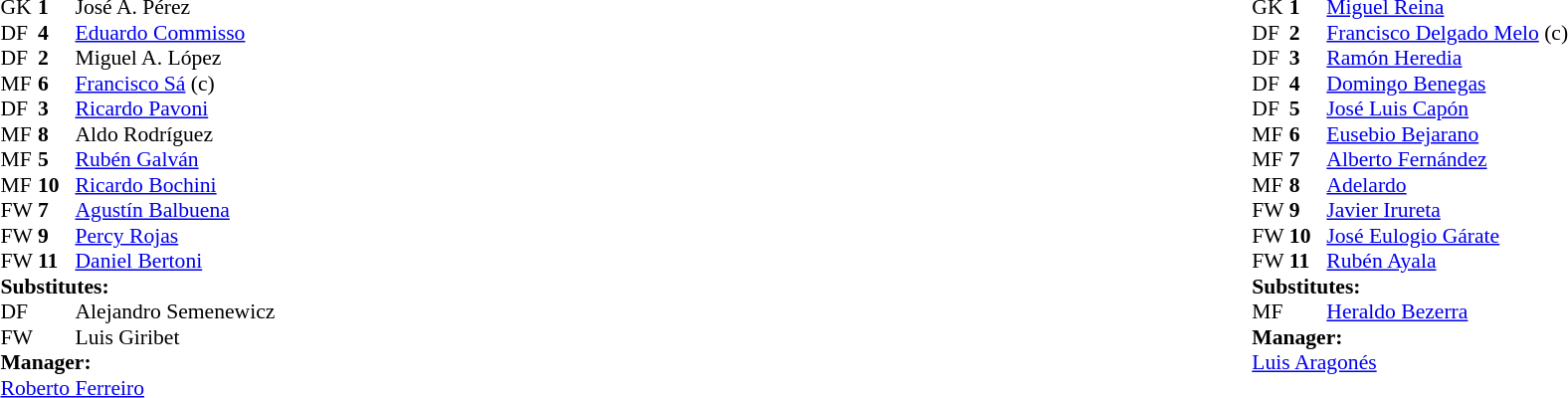<table width=100%>
<tr>
<td valign="top" width="50%"><br><table style="font-size:90%" cellspacing="0" cellpadding="0">
<tr>
<td colspan="4"></td>
</tr>
<tr>
<th width=25></th>
<th width=25></th>
</tr>
<tr>
<td>GK</td>
<td><strong>1</strong></td>
<td> José A. Pérez</td>
</tr>
<tr>
<td>DF</td>
<td><strong>4</strong></td>
<td> <a href='#'>Eduardo Commisso</a></td>
</tr>
<tr>
<td>DF</td>
<td><strong>2</strong></td>
<td> Miguel A. López</td>
</tr>
<tr>
<td>MF</td>
<td><strong>6</strong></td>
<td> <a href='#'>Francisco Sá</a> (c)</td>
</tr>
<tr>
<td>DF</td>
<td><strong>3</strong></td>
<td> <a href='#'>Ricardo Pavoni</a></td>
</tr>
<tr>
<td>MF</td>
<td><strong>8</strong></td>
<td> Aldo Rodríguez</td>
<td></td>
<td></td>
</tr>
<tr>
<td>MF</td>
<td><strong>5</strong></td>
<td> <a href='#'>Rubén Galván</a></td>
</tr>
<tr>
<td>MF</td>
<td><strong>10</strong></td>
<td> <a href='#'>Ricardo Bochini</a></td>
</tr>
<tr>
<td>FW</td>
<td><strong>7</strong></td>
<td> <a href='#'>Agustín Balbuena</a></td>
</tr>
<tr>
<td>FW</td>
<td><strong>9</strong></td>
<td> <a href='#'>Percy Rojas</a></td>
</tr>
<tr>
<td>FW</td>
<td><strong>11</strong></td>
<td> <a href='#'>Daniel Bertoni</a></td>
<td></td>
<td></td>
</tr>
<tr>
<td colspan=3><strong>Substitutes:</strong></td>
</tr>
<tr>
<td>DF</td>
<td><strong> </strong></td>
<td> Alejandro Semenewicz</td>
<td></td>
<td></td>
</tr>
<tr>
<td>FW</td>
<td><strong> </strong></td>
<td> Luis Giribet</td>
<td></td>
<td></td>
</tr>
<tr>
<td colspan=3><strong>Manager:</strong></td>
</tr>
<tr>
<td colspan=4> <a href='#'>Roberto Ferreiro</a></td>
</tr>
</table>
</td>
<td valign="top" width="50%"><br><table style="font-size:90%" cellspacing="0" cellpadding="0" align=center>
<tr>
<td colspan="4"></td>
</tr>
<tr>
<th width=25></th>
<th width=25></th>
</tr>
<tr>
<td>GK</td>
<td><strong>1</strong></td>
<td> <a href='#'>Miguel Reina</a></td>
</tr>
<tr>
<td>DF</td>
<td><strong>2</strong></td>
<td> <a href='#'>Francisco Delgado Melo</a> (c)</td>
</tr>
<tr>
<td>DF</td>
<td><strong>3</strong></td>
<td> <a href='#'>Ramón Heredia</a></td>
</tr>
<tr>
<td>DF</td>
<td><strong>4</strong></td>
<td> <a href='#'>Domingo Benegas</a></td>
</tr>
<tr>
<td>DF</td>
<td><strong>5</strong></td>
<td> <a href='#'>José Luis Capón</a></td>
</tr>
<tr>
<td>MF</td>
<td><strong>6</strong></td>
<td> <a href='#'>Eusebio Bejarano</a></td>
</tr>
<tr>
<td>MF</td>
<td><strong>7</strong></td>
<td> <a href='#'>Alberto Fernández</a> </td>
</tr>
<tr>
<td>MF</td>
<td><strong>8</strong></td>
<td> <a href='#'>Adelardo</a></td>
</tr>
<tr>
<td>FW</td>
<td><strong>9</strong></td>
<td> <a href='#'>Javier Irureta</a></td>
</tr>
<tr>
<td>FW</td>
<td><strong>10</strong></td>
<td> <a href='#'>José Eulogio Gárate</a></td>
</tr>
<tr>
<td>FW</td>
<td><strong>11</strong></td>
<td> <a href='#'>Rubén Ayala</a></td>
</tr>
<tr>
<td colspan=3><strong>Substitutes:</strong></td>
</tr>
<tr>
<td>MF</td>
<td><strong> </strong></td>
<td> <a href='#'>Heraldo Bezerra</a></td>
<td></td>
<td></td>
</tr>
<tr>
<td colspan=3><strong>Manager:</strong></td>
</tr>
<tr>
<td colspan=4> <a href='#'>Luis Aragonés</a></td>
</tr>
</table>
</td>
</tr>
</table>
